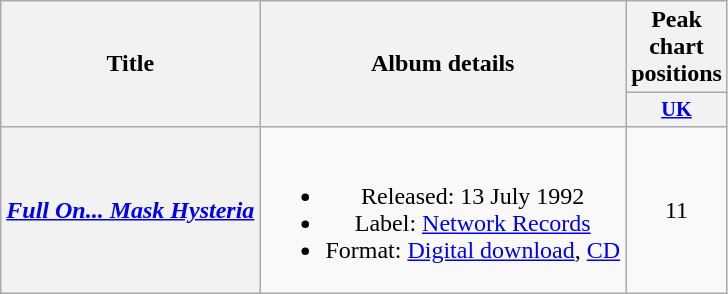<table class="wikitable plainrowheaders" style="text-align:center;">
<tr>
<th scope="col" rowspan="2">Title</th>
<th scope="col" rowspan="2">Album details</th>
<th scope="col">Peak chart positions</th>
</tr>
<tr>
<th scope="col" style="width:3em;font-size:85%;"><a href='#'>UK</a><br></th>
</tr>
<tr>
<th scope="row"><em><a href='#'>Full On... Mask Hysteria</a></em></th>
<td><br><ul><li>Released: 13 July 1992</li><li>Label: <a href='#'>Network Records</a></li><li>Format: <a href='#'>Digital download</a>, <a href='#'>CD</a></li></ul></td>
<td>11</td>
</tr>
</table>
